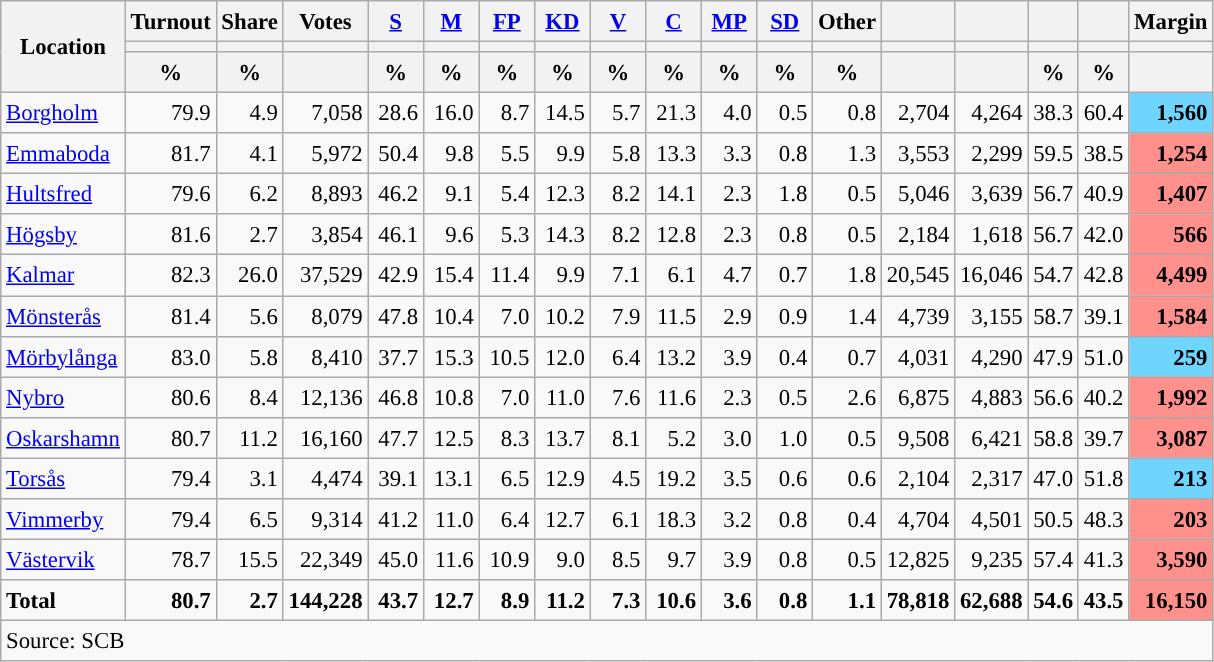<table class="wikitable sortable" style="text-align:right; font-size:95%; line-height:20px;">
<tr>
<th rowspan="3">Location</th>
<th>Turnout</th>
<th>Share</th>
<th>Votes</th>
<th width="30px" class="unsortable"><a href='#'>S</a></th>
<th width="30px" class="unsortable"><a href='#'>M</a></th>
<th width="30px" class="unsortable"><a href='#'>FP</a></th>
<th width="30px" class="unsortable"><a href='#'>KD</a></th>
<th width="30px" class="unsortable"><a href='#'>V</a></th>
<th width="30px" class="unsortable"><a href='#'>C</a></th>
<th width="30px" class="unsortable"><a href='#'>MP</a></th>
<th width="30px" class="unsortable"><a href='#'>SD</a></th>
<th width="30px" class="unsortable">Other</th>
<th></th>
<th></th>
<th></th>
<th></th>
<th>Margin</th>
</tr>
<tr>
<th></th>
<th></th>
<th></th>
<th style="background:"></th>
<th style="background:"></th>
<th style="background:"></th>
<th style="background:"></th>
<th style="background:"></th>
<th style="background:"></th>
<th style="background:"></th>
<th style="background:"></th>
<th style="background:"></th>
<th style="background:"></th>
<th style="background:"></th>
<th style="background:"></th>
<th style="background:"></th>
<th></th>
</tr>
<tr>
<th data-sort-type="number">%</th>
<th data-sort-type="number">%</th>
<th></th>
<th data-sort-type="number">%</th>
<th data-sort-type="number">%</th>
<th data-sort-type="number">%</th>
<th data-sort-type="number">%</th>
<th data-sort-type="number">%</th>
<th data-sort-type="number">%</th>
<th data-sort-type="number">%</th>
<th data-sort-type="number">%</th>
<th data-sort-type="number">%</th>
<th data-sort-type="number"></th>
<th data-sort-type="number"></th>
<th data-sort-type="number">%</th>
<th data-sort-type="number">%</th>
<th data-sort-type="number"></th>
</tr>
<tr>
<td align=left><a href='#'>Borgholm</a></td>
<td>79.9</td>
<td>4.9</td>
<td>7,058</td>
<td>28.6</td>
<td>16.0</td>
<td>8.7</td>
<td>14.5</td>
<td>5.7</td>
<td>21.3</td>
<td>4.0</td>
<td>0.5</td>
<td>0.8</td>
<td>2,704</td>
<td>4,264</td>
<td>38.3</td>
<td>60.4</td>
<td bgcolor=#6fd5fe><strong>1,560</strong></td>
</tr>
<tr>
<td align=left><a href='#'>Emmaboda</a></td>
<td>81.7</td>
<td>4.1</td>
<td>5,972</td>
<td>50.4</td>
<td>9.8</td>
<td>5.5</td>
<td>9.9</td>
<td>5.8</td>
<td>13.3</td>
<td>3.3</td>
<td>0.8</td>
<td>1.3</td>
<td>3,553</td>
<td>2,299</td>
<td>59.5</td>
<td>38.5</td>
<td bgcolor=#ff908c><strong>1,254</strong></td>
</tr>
<tr>
<td align=left><a href='#'>Hultsfred</a></td>
<td>79.6</td>
<td>6.2</td>
<td>8,893</td>
<td>46.2</td>
<td>9.1</td>
<td>5.4</td>
<td>12.3</td>
<td>8.2</td>
<td>14.1</td>
<td>2.3</td>
<td>1.8</td>
<td>0.5</td>
<td>5,046</td>
<td>3,639</td>
<td>56.7</td>
<td>40.9</td>
<td bgcolor=#ff908c><strong>1,407</strong></td>
</tr>
<tr>
<td align=left><a href='#'>Högsby</a></td>
<td>81.6</td>
<td>2.7</td>
<td>3,854</td>
<td>46.1</td>
<td>9.6</td>
<td>5.3</td>
<td>14.3</td>
<td>8.2</td>
<td>12.8</td>
<td>2.3</td>
<td>0.8</td>
<td>0.5</td>
<td>2,184</td>
<td>1,618</td>
<td>56.7</td>
<td>42.0</td>
<td bgcolor=#ff908c><strong>566</strong></td>
</tr>
<tr>
<td align=left><a href='#'>Kalmar</a></td>
<td>82.3</td>
<td>26.0</td>
<td>37,529</td>
<td>42.9</td>
<td>15.4</td>
<td>11.4</td>
<td>9.9</td>
<td>7.1</td>
<td>6.1</td>
<td>4.7</td>
<td>0.7</td>
<td>1.8</td>
<td>20,545</td>
<td>16,046</td>
<td>54.7</td>
<td>42.8</td>
<td bgcolor=#ff908c><strong>4,499</strong></td>
</tr>
<tr>
<td align=left><a href='#'>Mönsterås</a></td>
<td>81.4</td>
<td>5.6</td>
<td>8,079</td>
<td>47.8</td>
<td>10.4</td>
<td>7.0</td>
<td>10.2</td>
<td>7.9</td>
<td>11.5</td>
<td>2.9</td>
<td>0.9</td>
<td>1.4</td>
<td>4,739</td>
<td>3,155</td>
<td>58.7</td>
<td>39.1</td>
<td bgcolor=#ff908c><strong>1,584</strong></td>
</tr>
<tr>
<td align=left><a href='#'>Mörbylånga</a></td>
<td>83.0</td>
<td>5.8</td>
<td>8,410</td>
<td>37.7</td>
<td>15.3</td>
<td>10.5</td>
<td>12.0</td>
<td>6.4</td>
<td>13.2</td>
<td>3.9</td>
<td>0.4</td>
<td>0.7</td>
<td>4,031</td>
<td>4,290</td>
<td>47.9</td>
<td>51.0</td>
<td bgcolor=#6fd5fe><strong>259</strong></td>
</tr>
<tr>
<td align=left><a href='#'>Nybro</a></td>
<td>80.6</td>
<td>8.4</td>
<td>12,136</td>
<td>46.8</td>
<td>10.8</td>
<td>7.0</td>
<td>11.0</td>
<td>7.6</td>
<td>11.6</td>
<td>2.3</td>
<td>0.5</td>
<td>2.6</td>
<td>6,875</td>
<td>4,883</td>
<td>56.6</td>
<td>40.2</td>
<td bgcolor=#ff908c><strong>1,992</strong></td>
</tr>
<tr>
<td align=left><a href='#'>Oskarshamn</a></td>
<td>80.7</td>
<td>11.2</td>
<td>16,160</td>
<td>47.7</td>
<td>12.5</td>
<td>8.3</td>
<td>13.7</td>
<td>8.1</td>
<td>5.2</td>
<td>3.0</td>
<td>1.0</td>
<td>0.5</td>
<td>9,508</td>
<td>6,421</td>
<td>58.8</td>
<td>39.7</td>
<td bgcolor=#ff908c><strong>3,087</strong></td>
</tr>
<tr>
<td align=left><a href='#'>Torsås</a></td>
<td>79.4</td>
<td>3.1</td>
<td>4,474</td>
<td>39.1</td>
<td>13.1</td>
<td>6.5</td>
<td>12.9</td>
<td>4.5</td>
<td>19.2</td>
<td>3.5</td>
<td>0.6</td>
<td>0.6</td>
<td>2,104</td>
<td>2,317</td>
<td>47.0</td>
<td>51.8</td>
<td bgcolor=#6fd5fe><strong>213</strong></td>
</tr>
<tr>
<td align=left><a href='#'>Vimmerby</a></td>
<td>79.4</td>
<td>6.5</td>
<td>9,314</td>
<td>41.2</td>
<td>11.0</td>
<td>6.4</td>
<td>12.7</td>
<td>6.1</td>
<td>18.3</td>
<td>3.2</td>
<td>0.8</td>
<td>0.4</td>
<td>4,704</td>
<td>4,501</td>
<td>50.5</td>
<td>48.3</td>
<td bgcolor=#ff908c><strong>203</strong></td>
</tr>
<tr>
<td align=left><a href='#'>Västervik</a></td>
<td>78.7</td>
<td>15.5</td>
<td>22,349</td>
<td>45.0</td>
<td>11.6</td>
<td>10.9</td>
<td>9.0</td>
<td>8.5</td>
<td>9.7</td>
<td>3.9</td>
<td>0.8</td>
<td>0.5</td>
<td>12,825</td>
<td>9,235</td>
<td>57.4</td>
<td>41.3</td>
<td bgcolor=#ff908c><strong>3,590</strong></td>
</tr>
<tr>
<td align=left><strong>Total</strong></td>
<td><strong>80.7</strong></td>
<td><strong>2.7</strong></td>
<td><strong>144,228</strong></td>
<td><strong>43.7</strong></td>
<td><strong>12.7</strong></td>
<td><strong>8.9</strong></td>
<td><strong>11.2</strong></td>
<td><strong>7.3</strong></td>
<td><strong>10.6</strong></td>
<td><strong>3.6</strong></td>
<td><strong>0.8</strong></td>
<td><strong>1.1</strong></td>
<td><strong>78,818</strong></td>
<td><strong>62,688</strong></td>
<td><strong>54.6</strong></td>
<td><strong>43.5</strong></td>
<td bgcolor=#ff908c><strong>16,150</strong></td>
</tr>
<tr>
<td align=left colspan=18>Source: SCB </td>
</tr>
</table>
